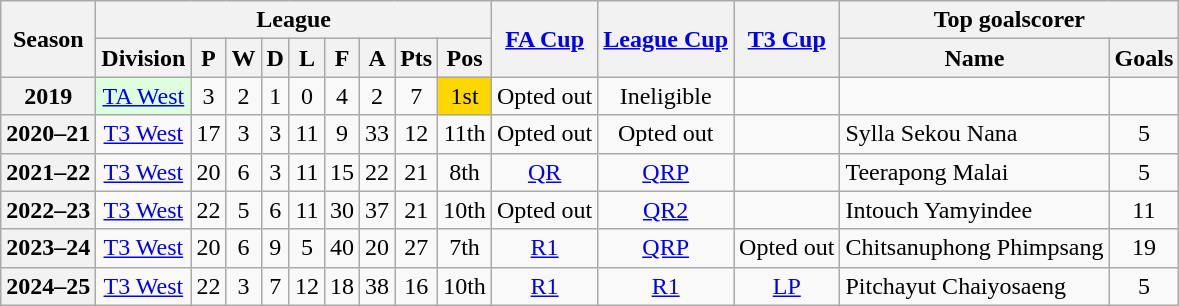<table class="wikitable" style="text-align: center">
<tr>
<th rowspan=2>Season</th>
<th colspan=9>League</th>
<th rowspan=2><a href='#'>FA Cup</a></th>
<th rowspan=2><a href='#'>League Cup</a></th>
<th rowspan=2><a href='#'>T3 Cup</a></th>
<th colspan=2>Top goalscorer</th>
</tr>
<tr>
<th>Division</th>
<th>P</th>
<th>W</th>
<th>D</th>
<th>L</th>
<th>F</th>
<th>A</th>
<th>Pts</th>
<th>Pos</th>
<th>Name</th>
<th>Goals</th>
</tr>
<tr>
<th>2019</th>
<td bgcolor="#DDFFDD"><a href='#'>TA West</a></td>
<td>3</td>
<td>2</td>
<td>1</td>
<td>0</td>
<td>4</td>
<td>2</td>
<td>7</td>
<td bgcolor=gold>1st</td>
<td>Opted out</td>
<td>Ineligible</td>
<td></td>
<td></td>
<td></td>
</tr>
<tr>
<th>2020–21</th>
<td><a href='#'>T3 West</a></td>
<td>17</td>
<td>3</td>
<td>3</td>
<td>11</td>
<td>9</td>
<td>33</td>
<td>12</td>
<td>11th</td>
<td>Opted out</td>
<td>Opted out</td>
<td></td>
<td align="left"> Sylla Sekou Nana</td>
<td>5</td>
</tr>
<tr>
<th>2021–22</th>
<td><a href='#'>T3 West</a></td>
<td>20</td>
<td>6</td>
<td>3</td>
<td>11</td>
<td>15</td>
<td>22</td>
<td>21</td>
<td>8th</td>
<td><a href='#'>QR</a></td>
<td><a href='#'>QRP</a></td>
<td></td>
<td align="left"> Teerapong Malai</td>
<td>5</td>
</tr>
<tr>
<th>2022–23</th>
<td><a href='#'>T3 West</a></td>
<td>22</td>
<td>5</td>
<td>6</td>
<td>11</td>
<td>30</td>
<td>37</td>
<td>21</td>
<td>10th</td>
<td>Opted out</td>
<td><a href='#'>QR2</a></td>
<td></td>
<td align="left"> Intouch Yamyindee</td>
<td>11</td>
</tr>
<tr>
<th>2023–24</th>
<td><a href='#'>T3 West</a></td>
<td>20</td>
<td>6</td>
<td>9</td>
<td>5</td>
<td>40</td>
<td>20</td>
<td>27</td>
<td>7th</td>
<td><a href='#'>R1</a></td>
<td><a href='#'>QRP</a></td>
<td>Opted out</td>
<td align="left"> Chitsanuphong Phimpsang</td>
<td>19</td>
</tr>
<tr>
<th>2024–25</th>
<td><a href='#'>T3 West</a></td>
<td>22</td>
<td>3</td>
<td>7</td>
<td>12</td>
<td>18</td>
<td>38</td>
<td>16</td>
<td>10th</td>
<td><a href='#'>R1</a></td>
<td><a href='#'>R1</a></td>
<td><a href='#'>LP</a></td>
<td align="left"> Pitchayut Chaiyosaeng</td>
<td>5</td>
</tr>
</table>
